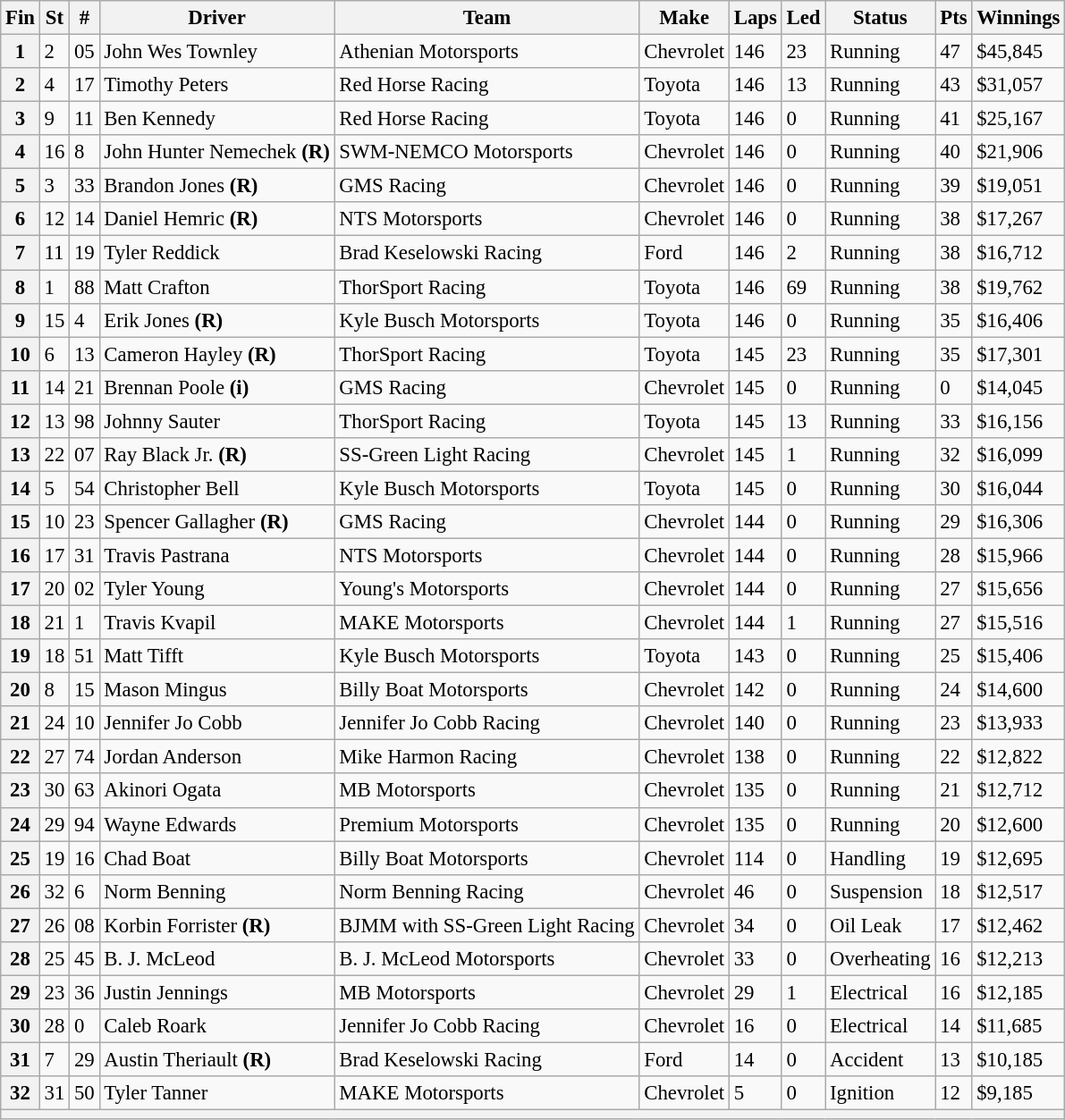<table class="wikitable" style="font-size:95%">
<tr>
<th>Fin</th>
<th>St</th>
<th>#</th>
<th>Driver</th>
<th>Team</th>
<th>Make</th>
<th>Laps</th>
<th>Led</th>
<th>Status</th>
<th>Pts</th>
<th>Winnings</th>
</tr>
<tr>
<th>1</th>
<td>2</td>
<td>05</td>
<td>John Wes Townley</td>
<td>Athenian Motorsports</td>
<td>Chevrolet</td>
<td>146</td>
<td>23</td>
<td>Running</td>
<td>47</td>
<td>$45,845</td>
</tr>
<tr>
<th>2</th>
<td>4</td>
<td>17</td>
<td>Timothy Peters</td>
<td>Red Horse Racing</td>
<td>Toyota</td>
<td>146</td>
<td>13</td>
<td>Running</td>
<td>43</td>
<td>$31,057</td>
</tr>
<tr>
<th>3</th>
<td>9</td>
<td>11</td>
<td>Ben Kennedy</td>
<td>Red Horse Racing</td>
<td>Toyota</td>
<td>146</td>
<td>0</td>
<td>Running</td>
<td>41</td>
<td>$25,167</td>
</tr>
<tr>
<th>4</th>
<td>16</td>
<td>8</td>
<td>John Hunter Nemechek <strong>(R)</strong></td>
<td>SWM-NEMCO Motorsports</td>
<td>Chevrolet</td>
<td>146</td>
<td>0</td>
<td>Running</td>
<td>40</td>
<td>$21,906</td>
</tr>
<tr>
<th>5</th>
<td>3</td>
<td>33</td>
<td>Brandon Jones <strong>(R)</strong></td>
<td>GMS Racing</td>
<td>Chevrolet</td>
<td>146</td>
<td>0</td>
<td>Running</td>
<td>39</td>
<td>$19,051</td>
</tr>
<tr>
<th>6</th>
<td>12</td>
<td>14</td>
<td>Daniel Hemric <strong>(R)</strong></td>
<td>NTS Motorsports</td>
<td>Chevrolet</td>
<td>146</td>
<td>0</td>
<td>Running</td>
<td>38</td>
<td>$17,267</td>
</tr>
<tr>
<th>7</th>
<td>11</td>
<td>19</td>
<td>Tyler Reddick</td>
<td>Brad Keselowski Racing</td>
<td>Ford</td>
<td>146</td>
<td>2</td>
<td>Running</td>
<td>38</td>
<td>$16,712</td>
</tr>
<tr>
<th>8</th>
<td>1</td>
<td>88</td>
<td>Matt Crafton</td>
<td>ThorSport Racing</td>
<td>Toyota</td>
<td>146</td>
<td>69</td>
<td>Running</td>
<td>38</td>
<td>$19,762</td>
</tr>
<tr>
<th>9</th>
<td>15</td>
<td>4</td>
<td>Erik Jones <strong>(R)</strong></td>
<td>Kyle Busch Motorsports</td>
<td>Toyota</td>
<td>146</td>
<td>0</td>
<td>Running</td>
<td>35</td>
<td>$16,406</td>
</tr>
<tr>
<th>10</th>
<td>6</td>
<td>13</td>
<td>Cameron Hayley <strong>(R)</strong></td>
<td>ThorSport Racing</td>
<td>Toyota</td>
<td>145</td>
<td>23</td>
<td>Running</td>
<td>35</td>
<td>$17,301</td>
</tr>
<tr>
<th>11</th>
<td>14</td>
<td>21</td>
<td>Brennan Poole <strong>(i)</strong></td>
<td>GMS Racing</td>
<td>Chevrolet</td>
<td>145</td>
<td>0</td>
<td>Running</td>
<td>0</td>
<td>$14,045</td>
</tr>
<tr>
<th>12</th>
<td>13</td>
<td>98</td>
<td>Johnny Sauter</td>
<td>ThorSport Racing</td>
<td>Toyota</td>
<td>145</td>
<td>13</td>
<td>Running</td>
<td>33</td>
<td>$16,156</td>
</tr>
<tr>
<th>13</th>
<td>22</td>
<td>07</td>
<td>Ray Black Jr. <strong>(R)</strong></td>
<td>SS-Green Light Racing</td>
<td>Chevrolet</td>
<td>145</td>
<td>1</td>
<td>Running</td>
<td>32</td>
<td>$16,099</td>
</tr>
<tr>
<th>14</th>
<td>5</td>
<td>54</td>
<td>Christopher Bell</td>
<td>Kyle Busch Motorsports</td>
<td>Toyota</td>
<td>145</td>
<td>0</td>
<td>Running</td>
<td>30</td>
<td>$16,044</td>
</tr>
<tr>
<th>15</th>
<td>10</td>
<td>23</td>
<td>Spencer Gallagher <strong>(R)</strong></td>
<td>GMS Racing</td>
<td>Chevrolet</td>
<td>144</td>
<td>0</td>
<td>Running</td>
<td>29</td>
<td>$16,306</td>
</tr>
<tr>
<th>16</th>
<td>17</td>
<td>31</td>
<td>Travis Pastrana</td>
<td>NTS Motorsports</td>
<td>Chevrolet</td>
<td>144</td>
<td>0</td>
<td>Running</td>
<td>28</td>
<td>$15,966</td>
</tr>
<tr>
<th>17</th>
<td>20</td>
<td>02</td>
<td>Tyler Young</td>
<td>Young's Motorsports</td>
<td>Chevrolet</td>
<td>144</td>
<td>0</td>
<td>Running</td>
<td>27</td>
<td>$15,656</td>
</tr>
<tr>
<th>18</th>
<td>21</td>
<td>1</td>
<td>Travis Kvapil</td>
<td>MAKE Motorsports</td>
<td>Chevrolet</td>
<td>144</td>
<td>1</td>
<td>Running</td>
<td>27</td>
<td>$15,516</td>
</tr>
<tr>
<th>19</th>
<td>18</td>
<td>51</td>
<td>Matt Tifft</td>
<td>Kyle Busch Motorsports</td>
<td>Toyota</td>
<td>143</td>
<td>0</td>
<td>Running</td>
<td>25</td>
<td>$15,406</td>
</tr>
<tr>
<th>20</th>
<td>8</td>
<td>15</td>
<td>Mason Mingus</td>
<td>Billy Boat Motorsports</td>
<td>Chevrolet</td>
<td>142</td>
<td>0</td>
<td>Running</td>
<td>24</td>
<td>$14,600</td>
</tr>
<tr>
<th>21</th>
<td>24</td>
<td>10</td>
<td>Jennifer Jo Cobb</td>
<td>Jennifer Jo Cobb Racing</td>
<td>Chevrolet</td>
<td>140</td>
<td>0</td>
<td>Running</td>
<td>23</td>
<td>$13,933</td>
</tr>
<tr>
<th>22</th>
<td>27</td>
<td>74</td>
<td>Jordan Anderson</td>
<td>Mike Harmon Racing</td>
<td>Chevrolet</td>
<td>138</td>
<td>0</td>
<td>Running</td>
<td>22</td>
<td>$12,822</td>
</tr>
<tr>
<th>23</th>
<td>30</td>
<td>63</td>
<td>Akinori Ogata</td>
<td>MB Motorsports</td>
<td>Chevrolet</td>
<td>135</td>
<td>0</td>
<td>Running</td>
<td>21</td>
<td>$12,712</td>
</tr>
<tr>
<th>24</th>
<td>29</td>
<td>94</td>
<td>Wayne Edwards</td>
<td>Premium Motorsports</td>
<td>Chevrolet</td>
<td>135</td>
<td>0</td>
<td>Running</td>
<td>20</td>
<td>$12,600</td>
</tr>
<tr>
<th>25</th>
<td>19</td>
<td>16</td>
<td>Chad Boat</td>
<td>Billy Boat Motorsports</td>
<td>Chevrolet</td>
<td>114</td>
<td>0</td>
<td>Handling</td>
<td>19</td>
<td>$12,695</td>
</tr>
<tr>
<th>26</th>
<td>32</td>
<td>6</td>
<td>Norm Benning</td>
<td>Norm Benning Racing</td>
<td>Chevrolet</td>
<td>46</td>
<td>0</td>
<td>Suspension</td>
<td>18</td>
<td>$12,517</td>
</tr>
<tr>
<th>27</th>
<td>26</td>
<td>08</td>
<td>Korbin Forrister <strong>(R)</strong></td>
<td>BJMM with SS-Green Light Racing</td>
<td>Chevrolet</td>
<td>34</td>
<td>0</td>
<td>Oil Leak</td>
<td>17</td>
<td>$12,462</td>
</tr>
<tr>
<th>28</th>
<td>25</td>
<td>45</td>
<td>B. J. McLeod</td>
<td>B. J. McLeod Motorsports</td>
<td>Chevrolet</td>
<td>33</td>
<td>0</td>
<td>Overheating</td>
<td>16</td>
<td>$12,213</td>
</tr>
<tr>
<th>29</th>
<td>23</td>
<td>36</td>
<td>Justin Jennings</td>
<td>MB Motorsports</td>
<td>Chevrolet</td>
<td>29</td>
<td>1</td>
<td>Electrical</td>
<td>16</td>
<td>$12,185</td>
</tr>
<tr>
<th>30</th>
<td>28</td>
<td>0</td>
<td>Caleb Roark</td>
<td>Jennifer Jo Cobb Racing</td>
<td>Chevrolet</td>
<td>16</td>
<td>0</td>
<td>Electrical</td>
<td>14</td>
<td>$11,685</td>
</tr>
<tr>
<th>31</th>
<td>7</td>
<td>29</td>
<td>Austin Theriault <strong>(R)</strong></td>
<td>Brad Keselowski Racing</td>
<td>Ford</td>
<td>14</td>
<td>0</td>
<td>Accident</td>
<td>13</td>
<td>$10,185</td>
</tr>
<tr>
<th>32</th>
<td>31</td>
<td>50</td>
<td>Tyler Tanner</td>
<td>MAKE Motorsports</td>
<td>Chevrolet</td>
<td>5</td>
<td>0</td>
<td>Ignition</td>
<td>12</td>
<td>$9,185</td>
</tr>
<tr>
<th colspan="11"></th>
</tr>
</table>
